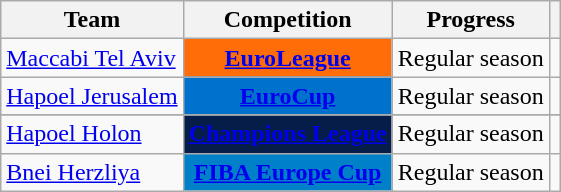<table class="wikitable sortable">
<tr>
<th>Team</th>
<th>Competition</th>
<th>Progress</th>
<th></th>
</tr>
<tr>
<td><a href='#'>Maccabi Tel Aviv</a></td>
<td style="background:#ff6d09;color:#ffffff;text-align:center"><strong><a href='#'><span>EuroLeague</span></a></strong></td>
<td>Regular season</td>
<td></td>
</tr>
<tr>
<td><a href='#'>Hapoel Jerusalem</a></td>
<td rowspan="1" style="background-color:#0072CE;color:white;text-align:center"><strong><a href='#'><span>EuroCup</span></a></strong></td>
<td>Regular season</td>
<td rowspan=1 style="text-align:center"></td>
</tr>
<tr>
</tr>
<tr>
<td><a href='#'>Hapoel Holon</a></td>
<td rowspan="1" style="background-color:#071D49;color:#D0D3D4;text-align:center"><strong><a href='#'><span>Champions League</span></a></strong></td>
<td>Regular season</td>
<td rowspan=1 style="text-align:center"></td>
</tr>
<tr>
<td><a href='#'>Bnei Herzliya</a></td>
<td style="background-color:#0080C8;color:white;text-align:center"><strong><a href='#'><span>FIBA Europe Cup</span></a></strong></td>
<td>Regular season</td>
<td style="text-align:center"></td>
</tr>
</table>
